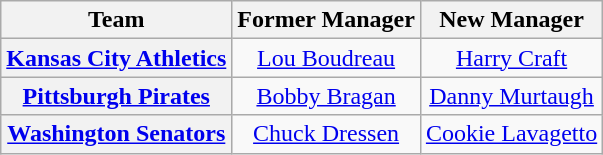<table class="wikitable plainrowheaders" style="text-align:center;">
<tr>
<th>Team</th>
<th>Former Manager</th>
<th>New Manager</th>
</tr>
<tr>
<th scope="row" style="text-align:center;"><a href='#'>Kansas City Athletics</a></th>
<td><a href='#'>Lou Boudreau</a></td>
<td><a href='#'>Harry Craft</a></td>
</tr>
<tr>
<th scope="row" style="text-align:center;"><a href='#'>Pittsburgh Pirates</a></th>
<td><a href='#'>Bobby Bragan</a></td>
<td><a href='#'>Danny Murtaugh</a></td>
</tr>
<tr>
<th scope="row" style="text-align:center;"><a href='#'>Washington Senators</a></th>
<td><a href='#'>Chuck Dressen</a></td>
<td><a href='#'>Cookie Lavagetto</a></td>
</tr>
</table>
